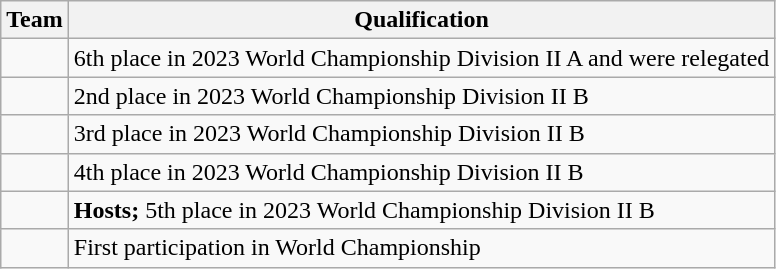<table class="wikitable">
<tr>
<th>Team</th>
<th>Qualification</th>
</tr>
<tr>
<td></td>
<td>6th place in 2023 World Championship Division II A and were relegated</td>
</tr>
<tr>
<td></td>
<td>2nd place in 2023 World Championship Division II B</td>
</tr>
<tr>
<td></td>
<td>3rd place in 2023 World Championship Division II B</td>
</tr>
<tr>
<td></td>
<td>4th place in 2023 World Championship Division II B</td>
</tr>
<tr>
<td></td>
<td><strong>Hosts;</strong> 5th place in 2023 World Championship Division II B</td>
</tr>
<tr>
<td></td>
<td>First participation in World Championship</td>
</tr>
</table>
